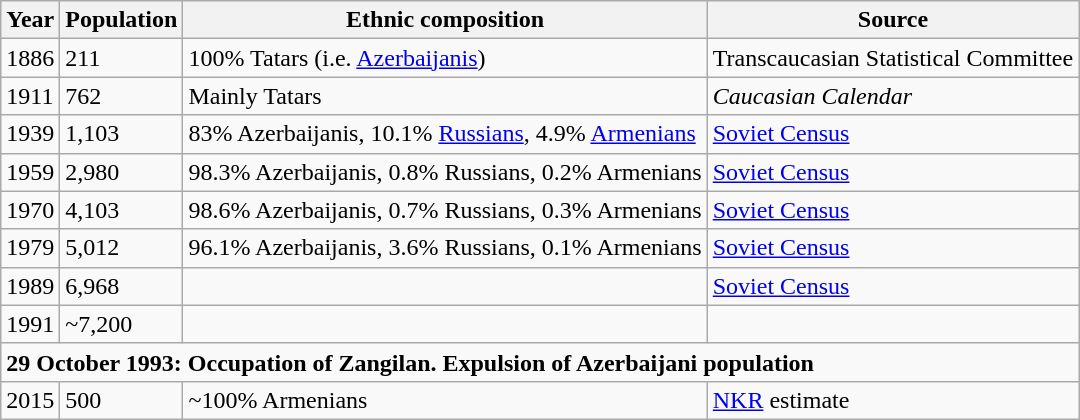<table class="wikitable">
<tr>
<th>Year</th>
<th>Population</th>
<th>Ethnic composition</th>
<th>Source</th>
</tr>
<tr>
<td>1886</td>
<td>211</td>
<td>100% Tatars (i.e. <a href='#'>Azerbaijanis</a>)</td>
<td>Transcaucasian Statistical Committee</td>
</tr>
<tr>
<td>1911</td>
<td>762</td>
<td>Mainly Tatars</td>
<td><em>Caucasian Calendar</em></td>
</tr>
<tr>
<td>1939</td>
<td>1,103</td>
<td>83% Azerbaijanis, 10.1% <a href='#'>Russians</a>, 4.9% <a href='#'>Armenians</a></td>
<td><a href='#'>Soviet Census</a></td>
</tr>
<tr>
<td>1959</td>
<td>2,980</td>
<td>98.3% Azerbaijanis, 0.8% Russians, 0.2% Armenians</td>
<td><a href='#'>Soviet Census</a></td>
</tr>
<tr>
<td>1970</td>
<td>4,103</td>
<td>98.6% Azerbaijanis, 0.7% Russians, 0.3% Armenians</td>
<td><a href='#'>Soviet Census</a></td>
</tr>
<tr>
<td>1979</td>
<td>5,012</td>
<td>96.1% Azerbaijanis, 3.6% Russians, 0.1% Armenians</td>
<td><a href='#'>Soviet Census</a></td>
</tr>
<tr>
<td>1989</td>
<td>6,968</td>
<td></td>
<td><a href='#'>Soviet Census</a></td>
</tr>
<tr>
<td>1991</td>
<td>~7,200</td>
<td></td>
<td></td>
</tr>
<tr>
<td colspan="12"><strong>29 October 1993: Occupation of Zangilan. Expulsion of Azerbaijani population</strong></td>
</tr>
<tr>
<td>2015</td>
<td>500</td>
<td>~100% Armenians</td>
<td><a href='#'>NKR</a> estimate</td>
</tr>
</table>
